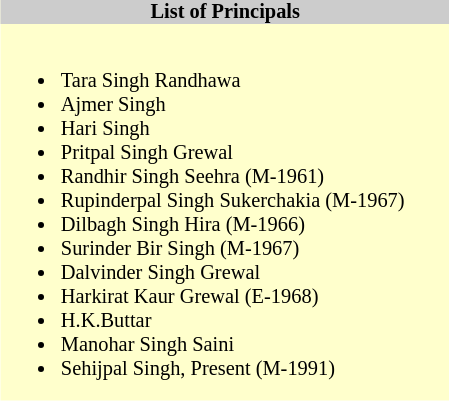<table class="toccolours" style="float:right; margin-right:1em; font-size:85%; background:#ffc; color:black; width:22em; max-width:25%;" cellspacing="0" cellpadding="0">
<tr>
<th style="background:#ccc;">List of Principals</th>
</tr>
<tr>
<td style="text-align: left;"><br><ul><li>Tara Singh Randhawa</li><li>Ajmer Singh</li><li>Hari Singh</li><li>Pritpal Singh Grewal</li><li>Randhir Singh Seehra (M-1961)</li><li>Rupinderpal Singh Sukerchakia (M-1967)</li><li>Dilbagh Singh Hira (M-1966)</li><li>Surinder Bir Singh (M-1967)</li><li>Dalvinder Singh Grewal</li><li>Harkirat Kaur Grewal (E-1968)</li><li>H.K.Buttar</li><li>Manohar Singh Saini</li><li>Sehijpal Singh, Present (M-1991)</li></ul></td>
</tr>
</table>
